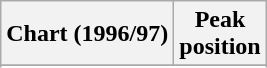<table class="wikitable sortable plainrowheaders" style="text-align:center">
<tr>
<th scope="col">Chart (1996/97)</th>
<th scope="col">Peak<br>position</th>
</tr>
<tr>
</tr>
<tr>
</tr>
<tr>
</tr>
</table>
